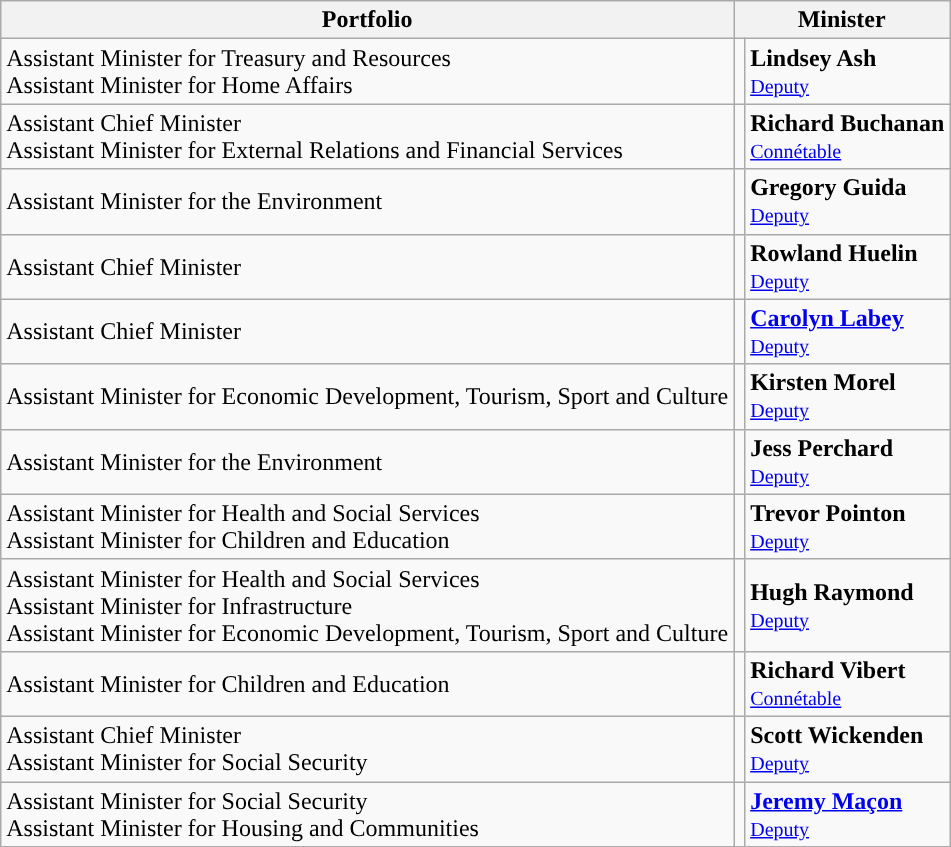<table class="wikitable">
<tr>
<th>Portfolio</th>
<th colspan="2">Minister</th>
</tr>
<tr>
<td>Assistant Minister for Treasury and Resources<br>Assistant Minister for Home Affairs</td>
<td style="background:"></td>
<td><strong>Lindsey Ash</strong><br><small><a href='#'>Deputy</a></small></td>
</tr>
<tr>
<td>Assistant Chief Minister<br>Assistant Minister for External Relations and Financial Services</td>
<td style="background:"></td>
<td><strong>Richard Buchanan</strong><br><small><a href='#'>Connétable</a></small></td>
</tr>
<tr>
<td>Assistant Minister for the Environment</td>
<td style="background:"></td>
<td><strong>Gregory Guida</strong><br><a href='#'><small></small></a><small><a href='#'>Deputy</a></small></td>
</tr>
<tr>
<td>Assistant Chief Minister</td>
<td style="background:"></td>
<td><strong>Rowland Huelin</strong><br><a href='#'><small></small></a><small><a href='#'>Deputy</a></small></td>
</tr>
<tr>
<td>Assistant Chief Minister</td>
<td style="background:"></td>
<td><strong><a href='#'>Carolyn Labey</a></strong><br><a href='#'><small></small></a><small><a href='#'>Deputy</a></small></td>
</tr>
<tr>
<td>Assistant Minister for Economic Development, Tourism, Sport and Culture</td>
<td style="background:"></td>
<td><strong>Kirsten Morel</strong><br><a href='#'><small></small></a><small><a href='#'>Deputy</a></small></td>
</tr>
<tr>
<td>Assistant Minister for the Environment</td>
<td style="background:"></td>
<td><strong>Jess Perchard</strong><br><a href='#'><small></small></a><small><a href='#'>Deputy</a></small></td>
</tr>
<tr>
<td>Assistant Minister for Health and Social Services<br>Assistant Minister for Children and Education</td>
<td style="background:"></td>
<td><strong>Trevor Pointon</strong><br><a href='#'><small></small></a><small><a href='#'>Deputy</a></small></td>
</tr>
<tr>
<td>Assistant Minister for Health and Social Services<br>Assistant Minister for Infrastructure<br>Assistant Minister for Economic Development, Tourism, Sport and Culture</td>
<td style="background:"></td>
<td><strong>Hugh Raymond</strong><br><a href='#'><small></small></a><small><a href='#'>Deputy</a></small></td>
</tr>
<tr>
<td>Assistant Minister for Children and Education</td>
<td style="background:"></td>
<td><strong>Richard Vibert</strong><br><small><a href='#'>Connétable</a></small></td>
</tr>
<tr>
<td>Assistant Chief Minister<br>Assistant Minister for Social Security</td>
<td style="background:"></td>
<td><strong>Scott Wickenden</strong><br><small><a href='#'>Deputy</a></small></td>
</tr>
<tr>
<td>Assistant Minister for Social Security<br>Assistant Minister for Housing and Communities</td>
<td style="background:"></td>
<td><strong><a href='#'>Jeremy Maçon</a></strong><br><small><a href='#'>Deputy</a></small></td>
</tr>
</table>
